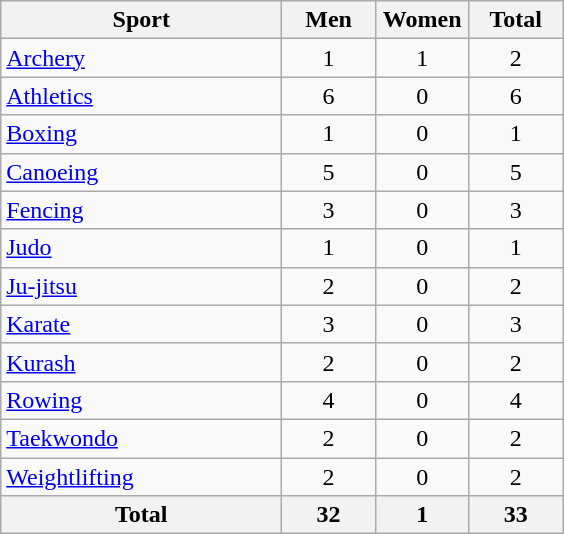<table class="wikitable sortable" style="text-align:center;">
<tr>
<th width=180>Sport</th>
<th width=55>Men</th>
<th width=55>Women</th>
<th width=55>Total</th>
</tr>
<tr>
<td align=left><a href='#'>Archery</a></td>
<td>1</td>
<td>1</td>
<td>2</td>
</tr>
<tr>
<td align=left><a href='#'>Athletics</a></td>
<td>6</td>
<td>0</td>
<td>6</td>
</tr>
<tr>
<td align=left><a href='#'>Boxing</a></td>
<td>1</td>
<td>0</td>
<td>1</td>
</tr>
<tr>
<td align=left><a href='#'>Canoeing</a></td>
<td>5</td>
<td>0</td>
<td>5</td>
</tr>
<tr>
<td align=left><a href='#'>Fencing</a></td>
<td>3</td>
<td>0</td>
<td>3</td>
</tr>
<tr>
<td align=left><a href='#'>Judo</a></td>
<td>1</td>
<td>0</td>
<td>1</td>
</tr>
<tr>
<td align=left><a href='#'>Ju-jitsu</a></td>
<td>2</td>
<td>0</td>
<td>2</td>
</tr>
<tr>
<td align=left><a href='#'>Karate</a></td>
<td>3</td>
<td>0</td>
<td>3</td>
</tr>
<tr>
<td align=left><a href='#'>Kurash</a></td>
<td>2</td>
<td>0</td>
<td>2</td>
</tr>
<tr>
<td align=left><a href='#'>Rowing</a></td>
<td>4</td>
<td>0</td>
<td>4</td>
</tr>
<tr>
<td align=left><a href='#'>Taekwondo</a></td>
<td>2</td>
<td>0</td>
<td>2</td>
</tr>
<tr>
<td align=left><a href='#'>Weightlifting</a></td>
<td>2</td>
<td>0</td>
<td>2</td>
</tr>
<tr>
<th>Total</th>
<th>32</th>
<th>1</th>
<th>33</th>
</tr>
</table>
